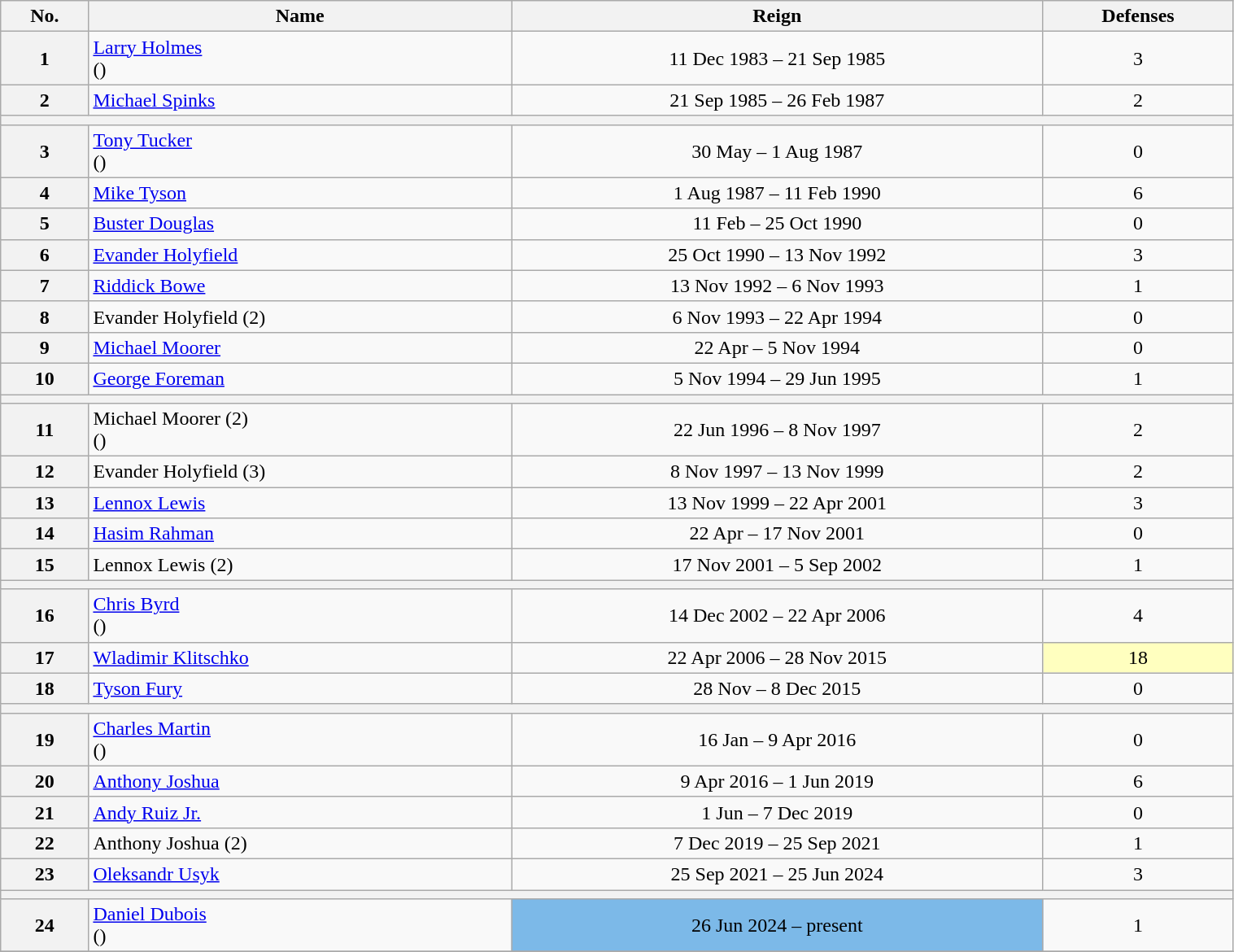<table class="wikitable sortable" style="width:80%;">
<tr>
<th>No.</th>
<th>Name</th>
<th>Reign</th>
<th>Defenses</th>
</tr>
<tr align=center>
<th>1</th>
<td align=left><a href='#'>Larry Holmes</a><br>()</td>
<td>11 Dec 1983 – 21 Sep 1985</td>
<td>3</td>
</tr>
<tr align=center>
<th>2</th>
<td align=left><a href='#'>Michael Spinks</a></td>
<td>21 Sep 1985 – 26 Feb 1987</td>
<td>2</td>
</tr>
<tr align=center>
<th colspan=4></th>
</tr>
<tr align=center>
<th>3</th>
<td align=left><a href='#'>Tony Tucker</a><br>()</td>
<td>30 May – 1 Aug 1987</td>
<td>0</td>
</tr>
<tr align=center>
<th>4</th>
<td align=left><a href='#'>Mike Tyson</a></td>
<td>1 Aug 1987 – 11 Feb 1990</td>
<td>6</td>
</tr>
<tr align=center>
<th>5</th>
<td align=left><a href='#'>Buster Douglas</a></td>
<td>11 Feb – 25 Oct 1990</td>
<td>0</td>
</tr>
<tr align=center>
<th>6</th>
<td align=left><a href='#'>Evander Holyfield</a></td>
<td>25 Oct 1990 – 13 Nov 1992</td>
<td>3</td>
</tr>
<tr align=center>
<th>7</th>
<td align=left><a href='#'>Riddick Bowe</a></td>
<td>13 Nov 1992 – 6 Nov 1993</td>
<td>1</td>
</tr>
<tr align=center>
<th>8</th>
<td align=left>Evander Holyfield (2)</td>
<td>6 Nov 1993 – 22 Apr 1994</td>
<td>0</td>
</tr>
<tr align=center>
<th>9</th>
<td align=left><a href='#'>Michael Moorer</a></td>
<td>22 Apr – 5 Nov 1994</td>
<td>0</td>
</tr>
<tr align=center>
<th>10</th>
<td align=left><a href='#'>George Foreman</a></td>
<td>5 Nov 1994 – 29 Jun 1995</td>
<td>1</td>
</tr>
<tr align=center>
<th colspan=4></th>
</tr>
<tr align=center>
<th>11</th>
<td align=left>Michael Moorer (2)<br>()</td>
<td>22 Jun 1996 – 8 Nov 1997</td>
<td>2</td>
</tr>
<tr align=center>
<th>12</th>
<td align=left>Evander Holyfield (3)</td>
<td>8 Nov 1997 – 13 Nov 1999</td>
<td>2</td>
</tr>
<tr align=center>
<th>13</th>
<td align=left><a href='#'>Lennox Lewis</a></td>
<td>13 Nov 1999 – 22 Apr 2001</td>
<td>3</td>
</tr>
<tr align=center>
<th>14</th>
<td align=left><a href='#'>Hasim Rahman</a></td>
<td>22 Apr – 17 Nov 2001</td>
<td>0</td>
</tr>
<tr align=center>
<th>15</th>
<td align=left>Lennox Lewis (2)</td>
<td>17 Nov 2001 – 5 Sep 2002</td>
<td>1</td>
</tr>
<tr align=center>
<th colspan=4></th>
</tr>
<tr align=center>
<th>16</th>
<td align=left><a href='#'>Chris Byrd</a><br>()</td>
<td>14 Dec 2002 – 22 Apr 2006</td>
<td>4</td>
</tr>
<tr align=center>
<th>17</th>
<td align=left><a href='#'>Wladimir Klitschko</a></td>
<td>22 Apr 2006 – 28 Nov 2015</td>
<td style="background:#ffffbf;">18</td>
</tr>
<tr align=center>
<th>18</th>
<td align=left><a href='#'>Tyson Fury</a></td>
<td>28 Nov – 8 Dec 2015</td>
<td>0</td>
</tr>
<tr align=center>
<th colspan=4></th>
</tr>
<tr align=center>
<th>19</th>
<td align=left><a href='#'>Charles Martin</a><br>()</td>
<td>16 Jan – 9 Apr 2016</td>
<td>0</td>
</tr>
<tr align=center>
<th>20</th>
<td align=left><a href='#'>Anthony Joshua</a></td>
<td>9 Apr 2016 – 1 Jun 2019</td>
<td>6</td>
</tr>
<tr align=center>
<th>21</th>
<td align=left><a href='#'>Andy Ruiz Jr.</a></td>
<td>1 Jun – 7 Dec 2019</td>
<td>0</td>
</tr>
<tr align=center>
<th>22</th>
<td align=left>Anthony Joshua (2)</td>
<td>7 Dec 2019 – 25 Sep 2021</td>
<td>1</td>
</tr>
<tr align=center>
<th>23</th>
<td align=left><a href='#'>Oleksandr Usyk</a></td>
<td>25 Sep 2021 – 25 Jun 2024</td>
<td>3</td>
</tr>
<tr align=center>
<th colspan=4></th>
</tr>
<tr>
<th>24</th>
<td align="left"><a href='#'>Daniel Dubois</a><br>()</td>
<td style="background:#7cb9e8; text-align:center;">26 Jun 2024 – present</td>
<td style="text-align:center;">1</td>
</tr>
<tr align=center>
</tr>
</table>
